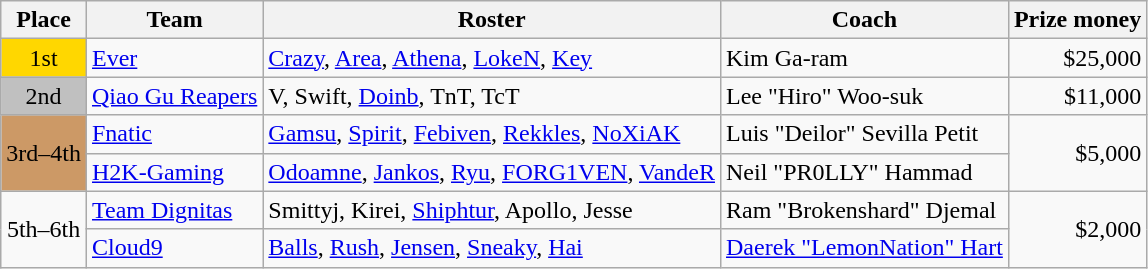<table class="wikitable" style="text-align:left">
<tr>
<th>Place</th>
<th>Team</th>
<th>Roster</th>
<th>Coach</th>
<th>Prize money</th>
</tr>
<tr>
<td style="text-align:center; background:gold;">1st</td>
<td><a href='#'>Ever</a></td>
<td><a href='#'>Crazy</a>, <a href='#'>Area</a>, <a href='#'>Athena</a>, <a href='#'>LokeN</a>, <a href='#'>Key</a></td>
<td>Kim Ga-ram</td>
<td style="text-align:right">$25,000</td>
</tr>
<tr>
<td style="text-align:center; background:silver;">2nd</td>
<td><a href='#'>Qiao Gu Reapers</a></td>
<td>V, Swift, <a href='#'>Doinb</a>, TnT, TcT</td>
<td>Lee "Hiro" Woo-suk</td>
<td style="text-align:right">$11,000</td>
</tr>
<tr>
<td style="text-align:center; background:#c96;" rowspan="2">3rd–4th</td>
<td><a href='#'>Fnatic</a></td>
<td><a href='#'>Gamsu</a>, <a href='#'>Spirit</a>, <a href='#'>Febiven</a>, <a href='#'>Rekkles</a>, <a href='#'>NoXiAK</a></td>
<td>Luis "Deilor" Sevilla Petit</td>
<td style="text-align:right" rowspan="2">$5,000</td>
</tr>
<tr>
<td><a href='#'>H2K-Gaming</a></td>
<td><a href='#'>Odoamne</a>, <a href='#'>Jankos</a>, <a href='#'>Ryu</a>, <a href='#'>FORG1VEN</a>, <a href='#'>VandeR</a></td>
<td>Neil "PR0LLY" Hammad</td>
</tr>
<tr>
<td style="text-align:center" rowspan="2">5th–6th</td>
<td><a href='#'>Team Dignitas</a></td>
<td>Smittyj, Kirei, <a href='#'>Shiphtur</a>, Apollo, Jesse</td>
<td>Ram "Brokenshard" Djemal</td>
<td style="text-align:right" rowspan="2">$2,000</td>
</tr>
<tr>
<td><a href='#'>Cloud9</a></td>
<td><a href='#'>Balls</a>, <a href='#'>Rush</a>, <a href='#'>Jensen</a>, <a href='#'>Sneaky</a>, <a href='#'>Hai</a></td>
<td><a href='#'>Daerek "LemonNation" Hart</a></td>
</tr>
</table>
